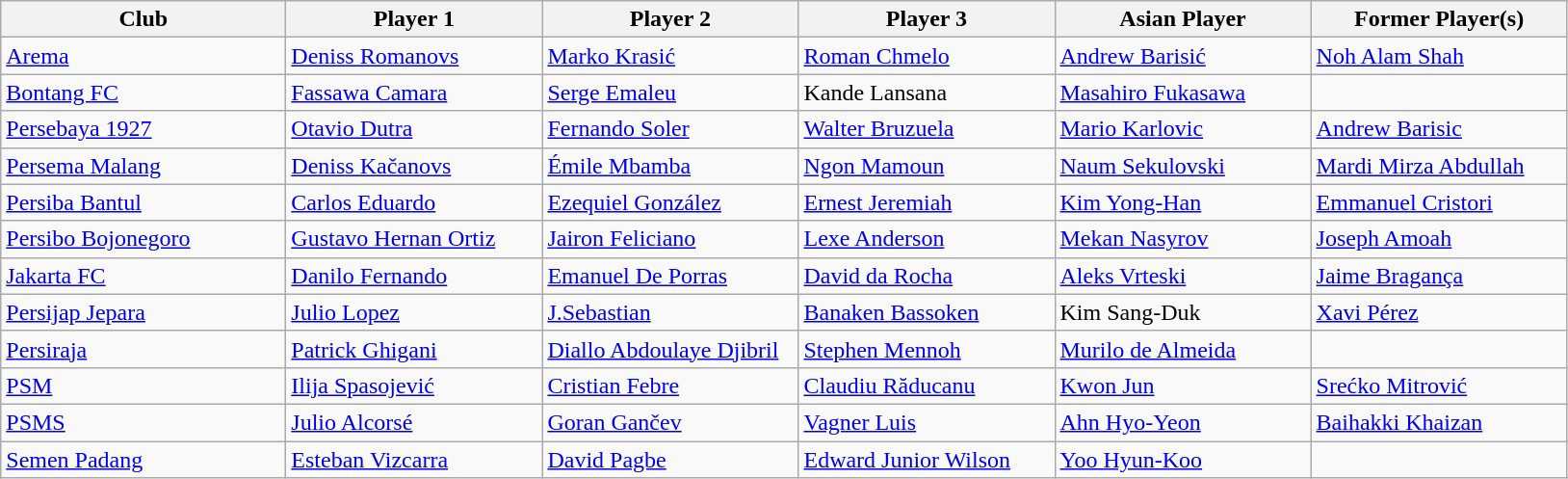<table class="wikitable">
<tr>
<th width="190">Club</th>
<th width="170">Player 1</th>
<th width="170">Player 2</th>
<th width="170">Player 3</th>
<th width="170">Asian Player</th>
<th width="170">Former Player(s)</th>
</tr>
<tr>
<td><a href='#'>Arema</a></td>
<td> <a href='#'>Deniss Romanovs</a></td>
<td> <a href='#'>Marko Krasić</a></td>
<td> <a href='#'>Roman Chmelo</a></td>
<td> <a href='#'>Andrew Barisić</a></td>
<td> <a href='#'>Noh Alam Shah</a></td>
</tr>
<tr>
<td><a href='#'>Bontang FC</a></td>
<td> <a href='#'>Fassawa Camara</a></td>
<td> <a href='#'>Serge Emaleu</a></td>
<td> Kande Lansana</td>
<td> <a href='#'>Masahiro Fukasawa</a></td>
<td></td>
</tr>
<tr>
<td><a href='#'>Persebaya 1927</a></td>
<td> <a href='#'>Otavio Dutra</a></td>
<td> <a href='#'>Fernando Soler</a></td>
<td> <a href='#'>Walter Bruzuela</a></td>
<td> <a href='#'>Mario Karlovic</a></td>
<td> <a href='#'>Andrew Barisic</a></td>
</tr>
<tr>
<td><a href='#'>Persema Malang</a></td>
<td> <a href='#'>Deniss Kačanovs</a></td>
<td> <a href='#'>Émile Mbamba</a></td>
<td> <a href='#'>Ngon Mamoun</a></td>
<td> <a href='#'>Naum Sekulovski</a></td>
<td> <a href='#'>Mardi Mirza Abdullah</a></td>
</tr>
<tr>
<td><a href='#'>Persiba Bantul</a></td>
<td> <a href='#'>Carlos Eduardo</a></td>
<td> <a href='#'>Ezequiel González</a></td>
<td> <a href='#'>Ernest Jeremiah</a></td>
<td> <a href='#'>Kim Yong-Han</a></td>
<td> <a href='#'>Emmanuel Cristori</a></td>
</tr>
<tr>
<td><a href='#'>Persibo Bojonegoro</a></td>
<td> <a href='#'>Gustavo Hernan Ortiz</a></td>
<td> <a href='#'>Jairon Feliciano</a></td>
<td> <a href='#'>Lexe Anderson</a></td>
<td> <a href='#'>Mekan Nasyrov</a></td>
<td> <a href='#'>Joseph Amoah</a></td>
</tr>
<tr>
<td><a href='#'>Jakarta FC</a></td>
<td> <a href='#'>Danilo Fernando</a></td>
<td> <a href='#'>Emanuel De Porras</a></td>
<td> <a href='#'>David da Rocha</a></td>
<td> <a href='#'>Aleks Vrteski</a></td>
<td> <a href='#'>Jaime Bragança</a></td>
</tr>
<tr>
<td><a href='#'>Persijap Jepara</a></td>
<td> <a href='#'>Julio Lopez</a></td>
<td> <a href='#'>J.Sebastian</a></td>
<td> <a href='#'>Banaken Bassoken</a></td>
<td> Kim Sang-Duk</td>
<td> <a href='#'>Xavi Pérez</a></td>
</tr>
<tr>
<td><a href='#'>Persiraja</a></td>
<td> <a href='#'>Patrick Ghigani</a></td>
<td> <a href='#'>Diallo Abdoulaye Djibril</a></td>
<td> <a href='#'>Stephen Mennoh</a></td>
<td> <a href='#'>Murilo de Almeida</a></td>
<td></td>
</tr>
<tr>
<td><a href='#'>PSM</a></td>
<td> <a href='#'>Ilija Spasojević</a></td>
<td> <a href='#'>Cristian Febre</a></td>
<td> <a href='#'>Claudiu Răducanu</a></td>
<td> <a href='#'>Kwon Jun</a></td>
<td> <a href='#'>Srećko Mitrović</a></td>
</tr>
<tr>
<td><a href='#'>PSMS</a></td>
<td> <a href='#'>Julio Alcorsé</a></td>
<td> <a href='#'>Goran Gančev</a></td>
<td> <a href='#'>Vagner Luis</a></td>
<td> <a href='#'>Ahn Hyo-Yeon</a></td>
<td> <a href='#'>Baihakki Khaizan</a></td>
</tr>
<tr>
<td><a href='#'>Semen Padang</a></td>
<td> <a href='#'>Esteban Vizcarra</a></td>
<td> <a href='#'>David Pagbe</a></td>
<td> <a href='#'>Edward Junior Wilson</a></td>
<td> <a href='#'>Yoo Hyun-Koo</a></td>
<td></td>
</tr>
</table>
